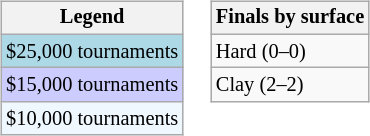<table>
<tr valign=top>
<td><br><table class=wikitable style="font-size:85%">
<tr>
<th>Legend</th>
</tr>
<tr style="background:lightblue;">
<td>$25,000 tournaments</td>
</tr>
<tr style="background:#ccccff;">
<td>$15,000 tournaments</td>
</tr>
<tr style="background:#f0f8ff;">
<td>$10,000 tournaments</td>
</tr>
</table>
</td>
<td><br><table class=wikitable style="font-size:85%">
<tr>
<th>Finals by surface</th>
</tr>
<tr>
<td>Hard (0–0)</td>
</tr>
<tr>
<td>Clay (2–2)</td>
</tr>
</table>
</td>
</tr>
</table>
